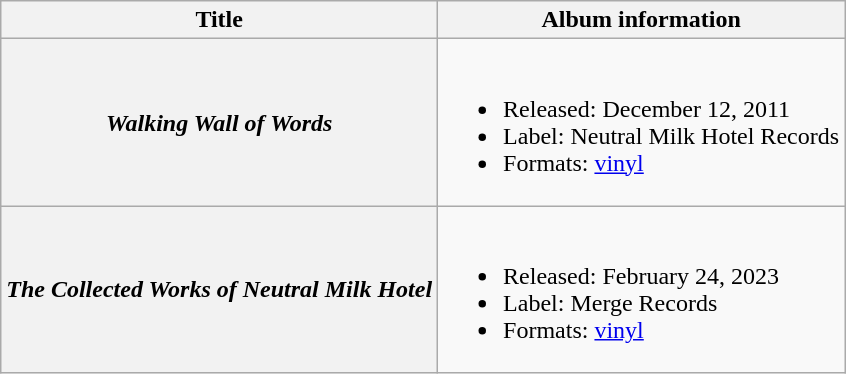<table class="wikitable plainrowheaders">
<tr>
<th scope="col">Title</th>
<th scope="col">Album information</th>
</tr>
<tr>
<th scope="row"><em>Walking Wall of Words</em></th>
<td><br><ul><li>Released: December 12, 2011</li><li>Label: Neutral Milk Hotel Records</li><li>Formats: <a href='#'>vinyl</a></li></ul></td>
</tr>
<tr>
<th scope="row"><em>The Collected Works of Neutral Milk Hotel</em></th>
<td><br><ul><li>Released: February 24, 2023</li><li>Label: Merge Records</li><li>Formats: <a href='#'>vinyl</a></li></ul></td>
</tr>
</table>
